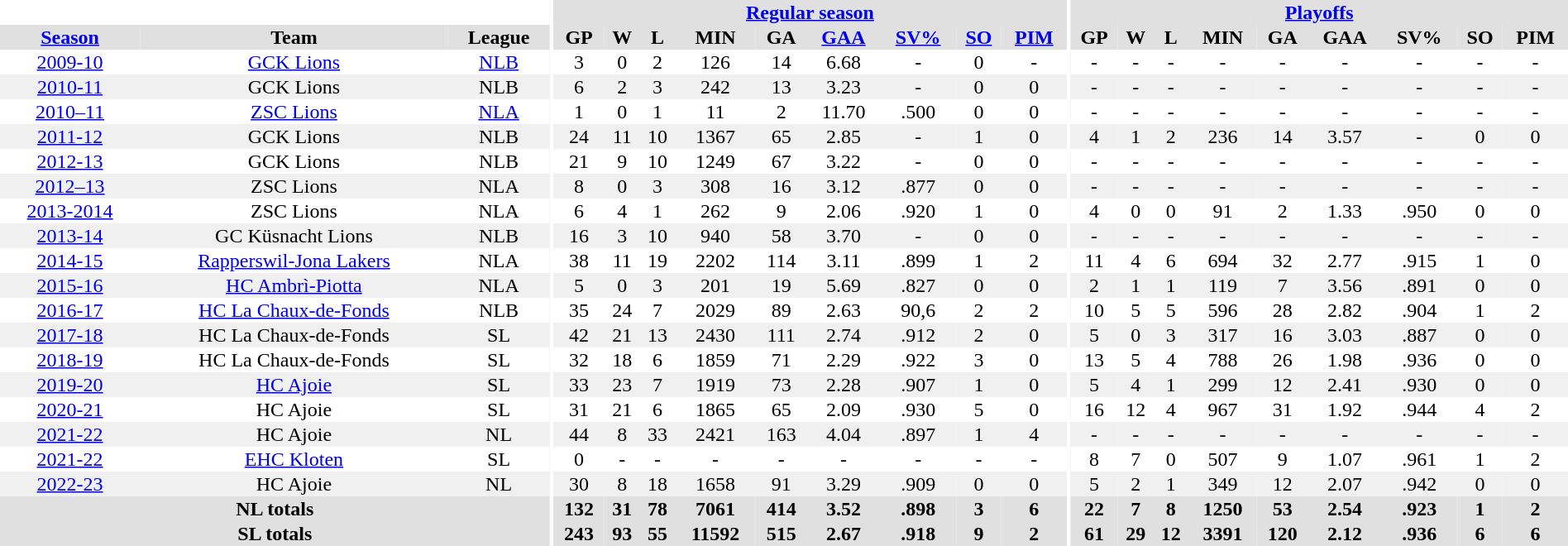<table border="0" cellpadding="1" cellspacing="0" style="width:100%; text-align:center;">
<tr bgcolor="#e0e0e0">
<th colspan="3" bgcolor="#ffffff"></th>
<th rowspan="99" bgcolor="#ffffff"></th>
<th colspan="9" bgcolor="#e0e0e0"><a href='#'>Regular season</a></th>
<th rowspan="99" bgcolor="#ffffff"></th>
<th colspan="9" bgcolor="#e0e0e0"><a href='#'>Playoffs</a></th>
</tr>
<tr bgcolor="#e0e0e0">
<th><a href='#'>Season</a></th>
<th>Team</th>
<th>League</th>
<th>GP</th>
<th>W</th>
<th>L</th>
<th>MIN</th>
<th>GA</th>
<th><a href='#'>GAA</a></th>
<th><a href='#'>SV%</a></th>
<th><a href='#'>SO</a></th>
<th><a href='#'>PIM</a></th>
<th>GP</th>
<th>W</th>
<th>L</th>
<th>MIN</th>
<th>GA</th>
<th>GAA</th>
<th>SV%</th>
<th>SO</th>
<th>PIM</th>
</tr>
<tr>
<td><a href='#'>2009-10</a></td>
<td><a href='#'>GCK Lions</a></td>
<td><a href='#'>NLB</a></td>
<td>3</td>
<td>0</td>
<td>2</td>
<td>126</td>
<td>14</td>
<td>6.68</td>
<td>-</td>
<td>0</td>
<td>-</td>
<td>-</td>
<td>-</td>
<td>-</td>
<td>-</td>
<td>-</td>
<td>-</td>
<td>-</td>
<td>-</td>
<td>-</td>
</tr>
<tr bgcolor="#f0f0f0">
<td><a href='#'>2010-11</a></td>
<td>GCK Lions</td>
<td>NLB</td>
<td>6</td>
<td>2</td>
<td>3</td>
<td>242</td>
<td>13</td>
<td>3.23</td>
<td>-</td>
<td>0</td>
<td>0</td>
<td>-</td>
<td>-</td>
<td>-</td>
<td>-</td>
<td>-</td>
<td>-</td>
<td>-</td>
<td>-</td>
<td>-</td>
</tr>
<tr>
<td><a href='#'>2010–11</a></td>
<td><a href='#'>ZSC Lions</a></td>
<td><a href='#'>NLA</a></td>
<td>1</td>
<td>0</td>
<td>1</td>
<td>11</td>
<td>2</td>
<td>11.70</td>
<td>.500</td>
<td>0</td>
<td>0</td>
<td>-</td>
<td>-</td>
<td>-</td>
<td>-</td>
<td>-</td>
<td>-</td>
<td>-</td>
<td>-</td>
<td>-</td>
</tr>
<tr bgcolor="#f0f0f0">
<td><a href='#'>2011-12</a></td>
<td>GCK Lions</td>
<td>NLB</td>
<td>24</td>
<td>11</td>
<td>10</td>
<td>1367</td>
<td>65</td>
<td>2.85</td>
<td>-</td>
<td>1</td>
<td>0</td>
<td>4</td>
<td>1</td>
<td>2</td>
<td>236</td>
<td>14</td>
<td>3.57</td>
<td>-</td>
<td>0</td>
<td>0</td>
</tr>
<tr>
<td><a href='#'>2012-13</a></td>
<td>GCK Lions</td>
<td>NLB</td>
<td>21</td>
<td>9</td>
<td>10</td>
<td>1249</td>
<td>67</td>
<td>3.22</td>
<td>-</td>
<td>0</td>
<td>0</td>
<td>-</td>
<td>-</td>
<td>-</td>
<td>-</td>
<td>-</td>
<td>-</td>
<td>-</td>
<td>-</td>
<td>-</td>
</tr>
<tr bgcolor="#f0f0f0">
<td><a href='#'>2012–13</a></td>
<td>ZSC Lions</td>
<td>NLA</td>
<td>8</td>
<td>0</td>
<td>3</td>
<td>308</td>
<td>16</td>
<td>3.12</td>
<td>.877</td>
<td>0</td>
<td>0</td>
<td>-</td>
<td>-</td>
<td>-</td>
<td>-</td>
<td>-</td>
<td>-</td>
<td>-</td>
<td>-</td>
<td>-</td>
</tr>
<tr>
<td><a href='#'>2013-2014</a></td>
<td>ZSC Lions</td>
<td>NLA</td>
<td>6</td>
<td>4</td>
<td>1</td>
<td>262</td>
<td>9</td>
<td>2.06</td>
<td>.920</td>
<td>1</td>
<td>0</td>
<td>4</td>
<td>0</td>
<td>0</td>
<td>91</td>
<td>2</td>
<td>1.33</td>
<td>.950</td>
<td>0</td>
<td>0</td>
</tr>
<tr bgcolor="#f0f0f0">
<td><a href='#'>2013-14</a></td>
<td>GC Küsnacht Lions</td>
<td>NLB</td>
<td>16</td>
<td>3</td>
<td>10</td>
<td>940</td>
<td>58</td>
<td>3.70</td>
<td>-</td>
<td>0</td>
<td>0</td>
<td>-</td>
<td>-</td>
<td>-</td>
<td>-</td>
<td>-</td>
<td>-</td>
<td>-</td>
<td>-</td>
<td>-</td>
</tr>
<tr>
<td><a href='#'>2014-15</a></td>
<td><a href='#'>Rapperswil-Jona Lakers</a></td>
<td>NLA</td>
<td>38</td>
<td>11</td>
<td>19</td>
<td>2202</td>
<td>114</td>
<td>3.11</td>
<td>.899</td>
<td>1</td>
<td>2</td>
<td>11</td>
<td>4</td>
<td>6</td>
<td>694</td>
<td>32</td>
<td>2.77</td>
<td>.915</td>
<td>1</td>
<td>0</td>
</tr>
<tr bgcolor="#f0f0f0">
<td><a href='#'>2015-16</a></td>
<td><a href='#'>HC Ambrì-Piotta</a></td>
<td>NLA</td>
<td>5</td>
<td>0</td>
<td>3</td>
<td>201</td>
<td>19</td>
<td>5.69</td>
<td>.827</td>
<td>0</td>
<td>0</td>
<td>2</td>
<td>1</td>
<td>1</td>
<td>119</td>
<td>7</td>
<td>3.56</td>
<td>.891</td>
<td>0</td>
<td>0</td>
</tr>
<tr>
<td><a href='#'>2016-17</a></td>
<td><a href='#'>HC La Chaux-de-Fonds</a></td>
<td>NLB</td>
<td>35</td>
<td>24</td>
<td>7</td>
<td>2029</td>
<td>89</td>
<td>2.63</td>
<td>90,6</td>
<td>2</td>
<td>2</td>
<td>10</td>
<td>5</td>
<td>5</td>
<td>596</td>
<td>28</td>
<td>2.82</td>
<td>.904</td>
<td>1</td>
<td>2</td>
</tr>
<tr bgcolor="#f0f0f0">
<td><a href='#'>2017-18</a></td>
<td>HC La Chaux-de-Fonds</td>
<td>SL</td>
<td>42</td>
<td>21</td>
<td>13</td>
<td>2430</td>
<td>111</td>
<td>2.74</td>
<td>.912</td>
<td>2</td>
<td>0</td>
<td>5</td>
<td>0</td>
<td>3</td>
<td>317</td>
<td>16</td>
<td>3.03</td>
<td>.887</td>
<td>0</td>
<td>0</td>
</tr>
<tr>
<td><a href='#'>2018-19</a></td>
<td>HC La Chaux-de-Fonds</td>
<td>SL</td>
<td>32</td>
<td>18</td>
<td>6</td>
<td>1859</td>
<td>71</td>
<td>2.29</td>
<td>.922</td>
<td>3</td>
<td>0</td>
<td>13</td>
<td>5</td>
<td>4</td>
<td>788</td>
<td>26</td>
<td>1.98</td>
<td>.936</td>
<td>0</td>
<td>0</td>
</tr>
<tr bgcolor="#f0f0f0">
<td><a href='#'>2019-20</a></td>
<td><a href='#'>HC Ajoie</a></td>
<td>SL</td>
<td>33</td>
<td>23</td>
<td>7</td>
<td>1919</td>
<td>73</td>
<td>2.28</td>
<td>.907</td>
<td>1</td>
<td>0</td>
<td>5</td>
<td>4</td>
<td>1</td>
<td>299</td>
<td>12</td>
<td>2.41</td>
<td>.930</td>
<td>0</td>
<td>0</td>
</tr>
<tr>
<td><a href='#'>2020-21</a></td>
<td>HC Ajoie</td>
<td>SL</td>
<td>31</td>
<td>21</td>
<td>6</td>
<td>1865</td>
<td>65</td>
<td>2.09</td>
<td>.930</td>
<td>5</td>
<td>0</td>
<td>16</td>
<td>12</td>
<td>4</td>
<td>967</td>
<td>31</td>
<td>1.92</td>
<td>.944</td>
<td>4</td>
<td>2</td>
</tr>
<tr bgcolor="#f0f0f0">
<td><a href='#'>2021-22</a></td>
<td>HC Ajoie</td>
<td>NL</td>
<td>44</td>
<td>8</td>
<td>33</td>
<td>2421</td>
<td>163</td>
<td>4.04</td>
<td>.897</td>
<td>1</td>
<td>4</td>
<td>-</td>
<td>-</td>
<td>-</td>
<td>-</td>
<td>-</td>
<td>-</td>
<td>-</td>
<td>-</td>
<td>-</td>
</tr>
<tr>
<td><a href='#'>2021-22</a></td>
<td><a href='#'>EHC Kloten</a></td>
<td>SL</td>
<td>0</td>
<td>-</td>
<td>-</td>
<td>-</td>
<td>-</td>
<td>-</td>
<td>-</td>
<td>-</td>
<td>-</td>
<td>8</td>
<td>7</td>
<td>0</td>
<td>507</td>
<td>9</td>
<td>1.07</td>
<td>.961</td>
<td>1</td>
<td>2</td>
</tr>
<tr bgcolor="#f0f0f0">
<td><a href='#'>2022-23</a></td>
<td>HC Ajoie</td>
<td>NL</td>
<td>30</td>
<td>8</td>
<td>18</td>
<td>1658</td>
<td>91</td>
<td>3.29</td>
<td>.909</td>
<td>0</td>
<td>0</td>
<td>5</td>
<td>2</td>
<td>1</td>
<td>349</td>
<td>12</td>
<td>2.07</td>
<td>.942</td>
<td>0</td>
<td>0</td>
</tr>
<tr bgcolor="#e0e0e0">
<th colspan=3>NL totals</th>
<th>132</th>
<th>31</th>
<th>78</th>
<th>7061</th>
<th>414</th>
<th>3.52</th>
<th>.898</th>
<th>3</th>
<th>6</th>
<th>22</th>
<th>7</th>
<th>8</th>
<th>1250</th>
<th>53</th>
<th>2.54</th>
<th>.923</th>
<th>1</th>
<th>2</th>
</tr>
<tr bgcolor="#e0e0e0">
<th colspan=3>SL totals</th>
<th>243</th>
<th>93</th>
<th>55</th>
<th>11592</th>
<th>515</th>
<th>2.67</th>
<th>.918</th>
<th>9</th>
<th>2</th>
<th>61</th>
<th>29</th>
<th>12</th>
<th>3391</th>
<th>120</th>
<th>2.12</th>
<th>.936</th>
<th>6</th>
<th>6</th>
</tr>
</table>
